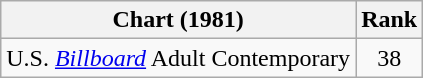<table class="wikitable">
<tr>
<th>Chart (1981)</th>
<th>Rank</th>
</tr>
<tr>
<td>U.S. <em><a href='#'>Billboard</a></em> Adult Contemporary</td>
<td style="text-align:center;">38</td>
</tr>
</table>
